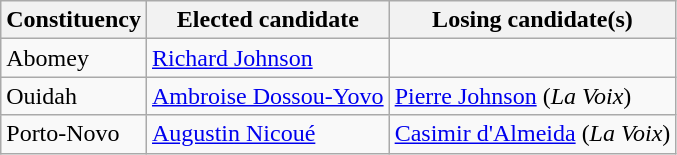<table class=wikitable>
<tr>
<th>Constituency</th>
<th>Elected candidate</th>
<th>Losing candidate(s)</th>
</tr>
<tr>
<td>Abomey</td>
<td><a href='#'>Richard Johnson</a></td>
<td></td>
</tr>
<tr>
<td>Ouidah</td>
<td><a href='#'>Ambroise Dossou-Yovo</a></td>
<td><a href='#'>Pierre Johnson</a> (<em>La Voix</em>)</td>
</tr>
<tr>
<td>Porto-Novo</td>
<td><a href='#'>Augustin Nicoué</a></td>
<td><a href='#'>Casimir d'Almeida</a> (<em>La Voix</em>)</td>
</tr>
</table>
